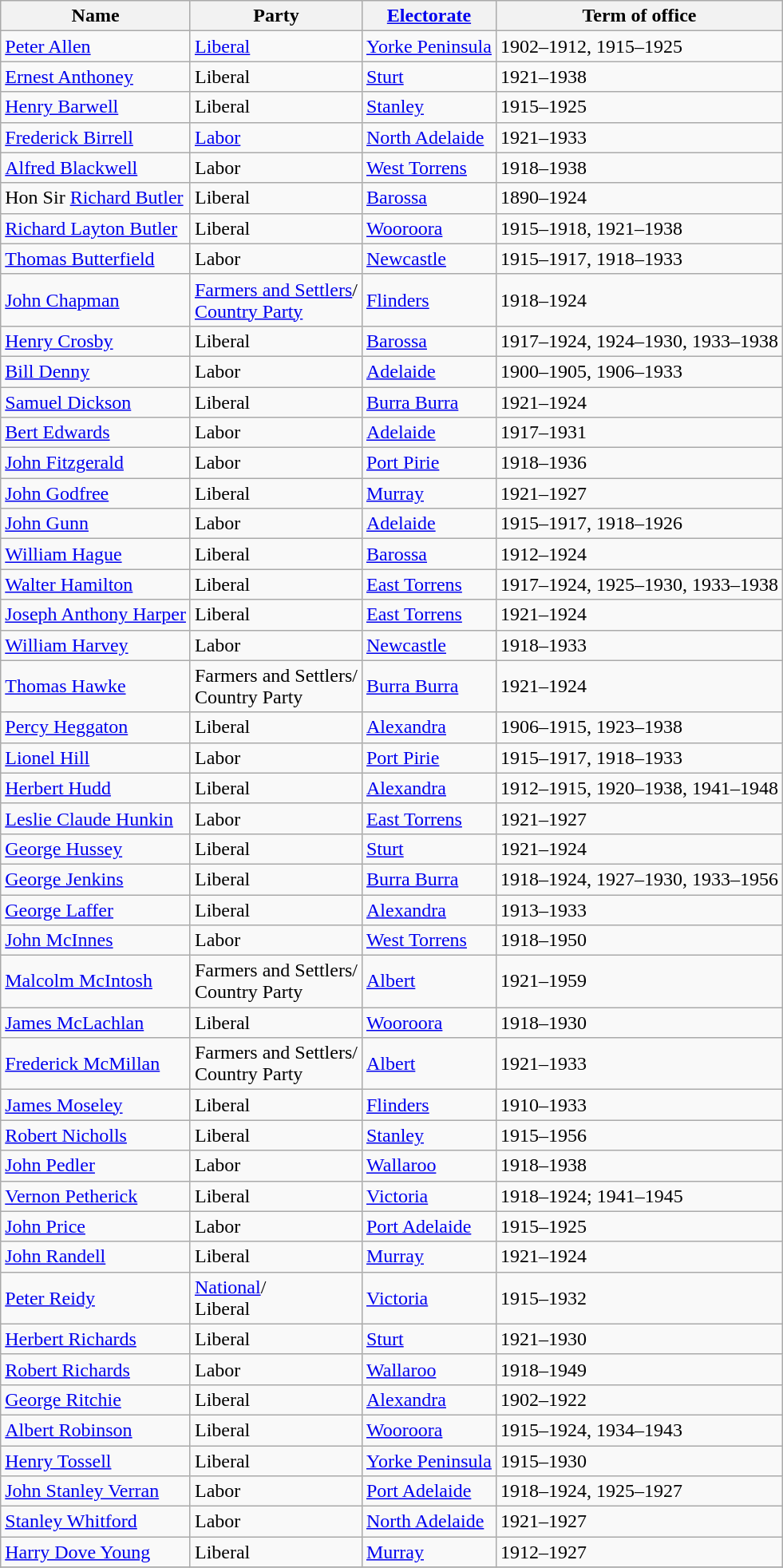<table class="wikitable sortable">
<tr>
<th>Name</th>
<th>Party</th>
<th><a href='#'>Electorate</a></th>
<th>Term of office</th>
</tr>
<tr>
<td><a href='#'>Peter Allen</a></td>
<td><a href='#'>Liberal</a> </td>
<td><a href='#'>Yorke Peninsula</a></td>
<td>1902–1912, 1915–1925</td>
</tr>
<tr>
<td><a href='#'>Ernest Anthoney</a></td>
<td>Liberal </td>
<td><a href='#'>Sturt</a></td>
<td>1921–1938</td>
</tr>
<tr>
<td><a href='#'>Henry Barwell</a></td>
<td>Liberal </td>
<td><a href='#'>Stanley</a></td>
<td>1915–1925</td>
</tr>
<tr>
<td><a href='#'>Frederick Birrell</a></td>
<td><a href='#'>Labor</a></td>
<td><a href='#'>North Adelaide</a></td>
<td>1921–1933</td>
</tr>
<tr>
<td><a href='#'>Alfred Blackwell</a></td>
<td>Labor</td>
<td><a href='#'>West Torrens</a></td>
<td>1918–1938</td>
</tr>
<tr>
<td>Hon Sir <a href='#'>Richard Butler</a></td>
<td>Liberal </td>
<td><a href='#'>Barossa</a></td>
<td>1890–1924</td>
</tr>
<tr>
<td><a href='#'>Richard Layton Butler</a></td>
<td>Liberal </td>
<td><a href='#'>Wooroora</a></td>
<td>1915–1918, 1921–1938</td>
</tr>
<tr>
<td><a href='#'>Thomas Butterfield</a></td>
<td>Labor</td>
<td><a href='#'>Newcastle</a></td>
<td>1915–1917, 1918–1933</td>
</tr>
<tr>
<td><a href='#'>John Chapman</a></td>
<td><a href='#'>Farmers and Settlers</a>/<br><a href='#'>Country Party</a> </td>
<td><a href='#'>Flinders</a></td>
<td>1918–1924</td>
</tr>
<tr>
<td><a href='#'>Henry Crosby</a></td>
<td>Liberal </td>
<td><a href='#'>Barossa</a></td>
<td>1917–1924, 1924–1930, 1933–1938</td>
</tr>
<tr>
<td><a href='#'>Bill Denny</a></td>
<td>Labor</td>
<td><a href='#'>Adelaide</a></td>
<td>1900–1905, 1906–1933</td>
</tr>
<tr>
<td><a href='#'>Samuel Dickson</a></td>
<td>Liberal </td>
<td><a href='#'>Burra Burra</a></td>
<td>1921–1924</td>
</tr>
<tr>
<td><a href='#'>Bert Edwards</a></td>
<td>Labor</td>
<td><a href='#'>Adelaide</a></td>
<td>1917–1931</td>
</tr>
<tr>
<td><a href='#'>John Fitzgerald</a></td>
<td>Labor</td>
<td><a href='#'>Port Pirie</a></td>
<td>1918–1936</td>
</tr>
<tr>
<td><a href='#'>John Godfree</a></td>
<td>Liberal </td>
<td><a href='#'>Murray</a></td>
<td>1921–1927</td>
</tr>
<tr>
<td><a href='#'>John Gunn</a></td>
<td>Labor</td>
<td><a href='#'>Adelaide</a></td>
<td>1915–1917, 1918–1926</td>
</tr>
<tr>
<td><a href='#'>William Hague</a></td>
<td>Liberal </td>
<td><a href='#'>Barossa</a></td>
<td>1912–1924</td>
</tr>
<tr>
<td><a href='#'>Walter Hamilton</a></td>
<td>Liberal </td>
<td><a href='#'>East Torrens</a></td>
<td>1917–1924, 1925–1930, 1933–1938</td>
</tr>
<tr>
<td><a href='#'>Joseph Anthony Harper</a></td>
<td>Liberal </td>
<td><a href='#'>East Torrens</a></td>
<td>1921–1924</td>
</tr>
<tr>
<td><a href='#'>William Harvey</a></td>
<td>Labor</td>
<td><a href='#'>Newcastle</a></td>
<td>1918–1933</td>
</tr>
<tr>
<td><a href='#'>Thomas Hawke</a></td>
<td>Farmers and Settlers/<br>Country Party </td>
<td><a href='#'>Burra Burra</a></td>
<td>1921–1924</td>
</tr>
<tr>
<td><a href='#'>Percy Heggaton</a> </td>
<td>Liberal </td>
<td><a href='#'>Alexandra</a></td>
<td>1906–1915, 1923–1938</td>
</tr>
<tr>
<td><a href='#'>Lionel Hill</a></td>
<td>Labor</td>
<td><a href='#'>Port Pirie</a></td>
<td>1915–1917, 1918–1933</td>
</tr>
<tr>
<td><a href='#'>Herbert Hudd</a></td>
<td>Liberal </td>
<td><a href='#'>Alexandra</a></td>
<td>1912–1915, 1920–1938, 1941–1948</td>
</tr>
<tr>
<td><a href='#'>Leslie Claude Hunkin</a></td>
<td>Labor</td>
<td><a href='#'>East Torrens</a></td>
<td>1921–1927</td>
</tr>
<tr>
<td><a href='#'>George Hussey</a></td>
<td>Liberal </td>
<td><a href='#'>Sturt</a></td>
<td>1921–1924</td>
</tr>
<tr>
<td><a href='#'>George Jenkins</a></td>
<td>Liberal </td>
<td><a href='#'>Burra Burra</a></td>
<td>1918–1924, 1927–1930, 1933–1956</td>
</tr>
<tr>
<td><a href='#'>George Laffer</a></td>
<td>Liberal </td>
<td><a href='#'>Alexandra</a></td>
<td>1913–1933</td>
</tr>
<tr>
<td><a href='#'>John McInnes</a></td>
<td>Labor</td>
<td><a href='#'>West Torrens</a></td>
<td>1918–1950</td>
</tr>
<tr>
<td><a href='#'>Malcolm McIntosh</a></td>
<td>Farmers and Settlers/<br>Country Party </td>
<td><a href='#'>Albert</a></td>
<td>1921–1959</td>
</tr>
<tr>
<td><a href='#'>James McLachlan</a></td>
<td>Liberal </td>
<td><a href='#'>Wooroora</a></td>
<td>1918–1930</td>
</tr>
<tr>
<td><a href='#'>Frederick McMillan</a></td>
<td>Farmers and Settlers/<br>Country Party </td>
<td><a href='#'>Albert</a></td>
<td>1921–1933</td>
</tr>
<tr>
<td><a href='#'>James Moseley</a></td>
<td>Liberal </td>
<td><a href='#'>Flinders</a></td>
<td>1910–1933</td>
</tr>
<tr>
<td><a href='#'>Robert Nicholls</a></td>
<td>Liberal </td>
<td><a href='#'>Stanley</a></td>
<td>1915–1956</td>
</tr>
<tr>
<td><a href='#'>John Pedler</a></td>
<td>Labor</td>
<td><a href='#'>Wallaroo</a></td>
<td>1918–1938</td>
</tr>
<tr>
<td><a href='#'>Vernon Petherick</a></td>
<td>Liberal </td>
<td><a href='#'>Victoria</a></td>
<td>1918–1924; 1941–1945</td>
</tr>
<tr>
<td><a href='#'>John Price</a></td>
<td>Labor</td>
<td><a href='#'>Port Adelaide</a></td>
<td>1915–1925</td>
</tr>
<tr>
<td><a href='#'>John Randell</a></td>
<td>Liberal </td>
<td><a href='#'>Murray</a></td>
<td>1921–1924</td>
</tr>
<tr>
<td><a href='#'>Peter Reidy</a></td>
<td><a href='#'>National</a>/<br>Liberal </td>
<td><a href='#'>Victoria</a></td>
<td>1915–1932</td>
</tr>
<tr>
<td><a href='#'>Herbert Richards</a></td>
<td>Liberal </td>
<td><a href='#'>Sturt</a></td>
<td>1921–1930</td>
</tr>
<tr>
<td><a href='#'>Robert Richards</a></td>
<td>Labor</td>
<td><a href='#'>Wallaroo</a></td>
<td>1918–1949</td>
</tr>
<tr>
<td><a href='#'>George Ritchie</a> </td>
<td>Liberal </td>
<td><a href='#'>Alexandra</a></td>
<td>1902–1922</td>
</tr>
<tr>
<td><a href='#'>Albert Robinson</a></td>
<td>Liberal </td>
<td><a href='#'>Wooroora</a></td>
<td>1915–1924, 1934–1943</td>
</tr>
<tr>
<td><a href='#'>Henry Tossell</a></td>
<td>Liberal </td>
<td><a href='#'>Yorke Peninsula</a></td>
<td>1915–1930</td>
</tr>
<tr>
<td><a href='#'>John Stanley Verran</a></td>
<td>Labor</td>
<td><a href='#'>Port Adelaide</a></td>
<td>1918–1924, 1925–1927</td>
</tr>
<tr>
<td><a href='#'>Stanley Whitford</a></td>
<td>Labor</td>
<td><a href='#'>North Adelaide</a></td>
<td>1921–1927</td>
</tr>
<tr>
<td><a href='#'>Harry Dove Young</a></td>
<td>Liberal </td>
<td><a href='#'>Murray</a></td>
<td>1912–1927</td>
</tr>
<tr>
</tr>
</table>
